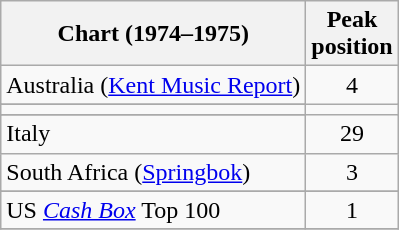<table class="wikitable sortable">
<tr>
<th>Chart (1974–1975)</th>
<th>Peak<br>position</th>
</tr>
<tr>
<td>Australia (<a href='#'>Kent Music Report</a>)</td>
<td style="text-align:center;">4</td>
</tr>
<tr>
</tr>
<tr>
</tr>
<tr>
<td></td>
</tr>
<tr>
</tr>
<tr>
<td>Italy</td>
<td style="text-align:center;">29</td>
</tr>
<tr>
<td>South Africa (<a href='#'>Springbok</a>)</td>
<td align="center">3</td>
</tr>
<tr>
</tr>
<tr>
</tr>
<tr>
</tr>
<tr>
<td>US <em><a href='#'>Cash Box</a></em> Top 100</td>
<td style="text-align:center;">1</td>
</tr>
<tr>
</tr>
</table>
